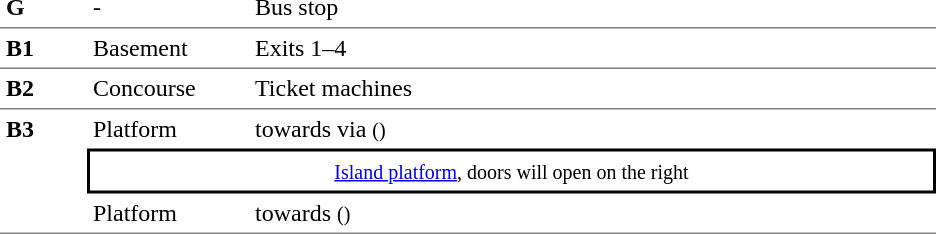<table table border=0 cellspacing=0 cellpadding=4>
<tr>
<td style = "border-bottom:solid 1px gray;" rowspan=1 valign=top><strong>G</strong></td>
<td style = "border-bottom:solid 1px gray;" valign=top>-</td>
<td style = "border-bottom:solid 1px gray;" valign=top>Bus stop</td>
</tr>
<tr>
<td style = "border-bottom:solid 1px gray;" rowspan=1 valign=top><strong>B1</strong></td>
<td style = "border-bottom:solid 1px gray;" valign=top>Basement</td>
<td style = "border-bottom:solid 1px gray;" valign=top>Exits 1–4</td>
</tr>
<tr>
<td style = "border-bottom:solid 1px gray;" rowspan=1 valign=top><strong>B2</strong></td>
<td style = "border-bottom:solid 1px gray;" valign=top>Concourse</td>
<td style = "border-bottom:solid 1px gray;" valign=top>Ticket machines</td>
</tr>
<tr>
<td style="border-bottom:solid 1px gray;" rowspan=3 valign=top width=50><strong>B3</strong></td>
<td width=100>Platform </td>
<td width=450> towards  via  <small>()</small></td>
</tr>
<tr>
<td style = "border-top:solid 2px black;border-right:solid 2px black;border-left:solid 2px black;border-bottom:solid 2px black; text-align:center;" colspan=2><small><a href='#'>Island platform</a>, doors will open on the right</small></td>
</tr>
<tr>
<td style="border-bottom:solid 1px gray;" width=100>Platform </td>
<td style="border-bottom:solid 1px gray;" width=450> towards  <small>()</small></td>
</tr>
</table>
